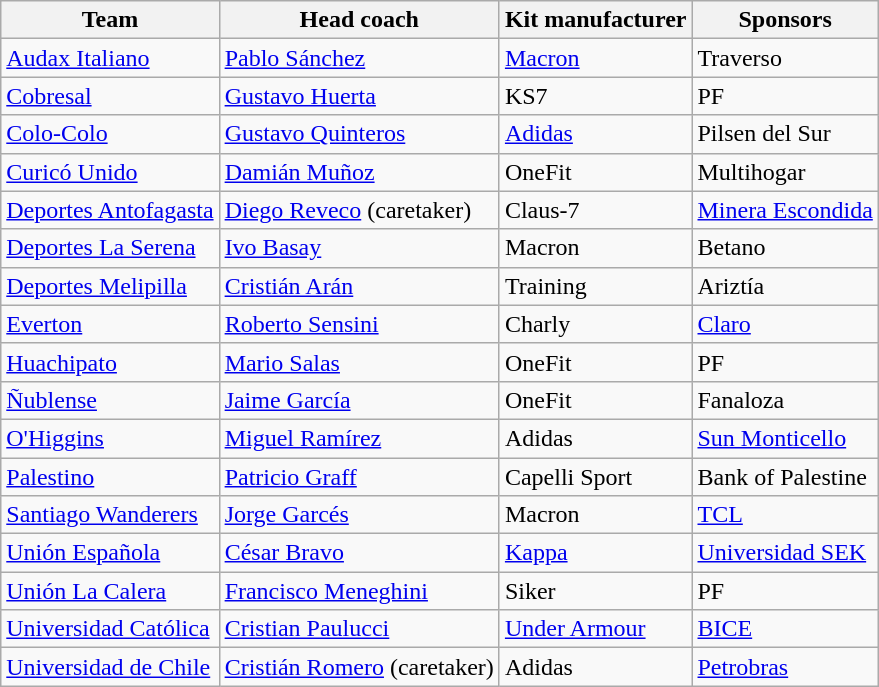<table class="wikitable sortable">
<tr>
<th>Team</th>
<th>Head coach</th>
<th>Kit manufacturer</th>
<th>Sponsors</th>
</tr>
<tr>
<td><a href='#'>Audax Italiano</a></td>
<td> <a href='#'>Pablo Sánchez</a></td>
<td><a href='#'>Macron</a></td>
<td>Traverso</td>
</tr>
<tr>
<td><a href='#'>Cobresal</a></td>
<td> <a href='#'>Gustavo Huerta</a></td>
<td>KS7</td>
<td>PF</td>
</tr>
<tr>
<td><a href='#'>Colo-Colo</a></td>
<td> <a href='#'>Gustavo Quinteros</a></td>
<td><a href='#'>Adidas</a></td>
<td>Pilsen del Sur</td>
</tr>
<tr>
<td><a href='#'>Curicó Unido</a></td>
<td> <a href='#'>Damián Muñoz</a></td>
<td>OneFit</td>
<td>Multihogar</td>
</tr>
<tr>
<td><a href='#'>Deportes Antofagasta</a></td>
<td> <a href='#'>Diego Reveco</a> (caretaker)</td>
<td>Claus-7</td>
<td><a href='#'>Minera Escondida</a></td>
</tr>
<tr>
<td><a href='#'>Deportes La Serena</a></td>
<td> <a href='#'>Ivo Basay</a></td>
<td>Macron</td>
<td>Betano</td>
</tr>
<tr>
<td><a href='#'>Deportes Melipilla</a></td>
<td> <a href='#'>Cristián Arán</a></td>
<td>Training</td>
<td>Ariztía</td>
</tr>
<tr>
<td><a href='#'>Everton</a></td>
<td> <a href='#'>Roberto Sensini</a></td>
<td>Charly</td>
<td><a href='#'>Claro</a></td>
</tr>
<tr>
<td><a href='#'>Huachipato</a></td>
<td> <a href='#'>Mario Salas</a></td>
<td>OneFit</td>
<td>PF</td>
</tr>
<tr>
<td><a href='#'>Ñublense</a></td>
<td> <a href='#'>Jaime García</a></td>
<td>OneFit</td>
<td>Fanaloza</td>
</tr>
<tr>
<td><a href='#'>O'Higgins</a></td>
<td> <a href='#'>Miguel Ramírez</a></td>
<td>Adidas</td>
<td><a href='#'>Sun Monticello</a></td>
</tr>
<tr>
<td><a href='#'>Palestino</a></td>
<td> <a href='#'>Patricio Graff</a></td>
<td>Capelli Sport</td>
<td>Bank of Palestine</td>
</tr>
<tr>
<td><a href='#'>Santiago Wanderers</a></td>
<td> <a href='#'>Jorge Garcés</a></td>
<td>Macron</td>
<td><a href='#'>TCL</a></td>
</tr>
<tr>
<td><a href='#'>Unión Española</a></td>
<td> <a href='#'>César Bravo</a></td>
<td><a href='#'>Kappa</a></td>
<td><a href='#'>Universidad SEK</a></td>
</tr>
<tr>
<td><a href='#'>Unión La Calera</a></td>
<td> <a href='#'>Francisco Meneghini</a></td>
<td>Siker</td>
<td>PF</td>
</tr>
<tr>
<td><a href='#'>Universidad Católica</a></td>
<td> <a href='#'>Cristian Paulucci</a></td>
<td><a href='#'>Under Armour</a></td>
<td><a href='#'>BICE</a></td>
</tr>
<tr>
<td><a href='#'>Universidad de Chile</a></td>
<td> <a href='#'>Cristián Romero</a> (caretaker)</td>
<td>Adidas</td>
<td><a href='#'>Petrobras</a></td>
</tr>
</table>
